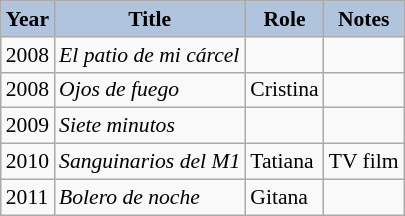<table class="wikitable" style="font-size:90%;">
<tr>
<th style="background:#B0C4DE;">Year</th>
<th style="background:#B0C4DE;">Title</th>
<th style="background:#B0C4DE;">Role</th>
<th style="background:#B0C4DE;">Notes</th>
</tr>
<tr>
<td>2008</td>
<td><em>El patio de mi cárcel</em></td>
<td></td>
<td></td>
</tr>
<tr>
<td>2008</td>
<td><em>Ojos de fuego</em></td>
<td>Cristina</td>
<td></td>
</tr>
<tr>
<td>2009</td>
<td><em>Siete minutos</em></td>
<td></td>
<td></td>
</tr>
<tr>
<td>2010</td>
<td><em>Sanguinarios del M1</em></td>
<td>Tatiana</td>
<td>TV film</td>
</tr>
<tr>
<td>2011</td>
<td><em>Bolero de noche</em></td>
<td>Gitana</td>
<td></td>
</tr>
</table>
